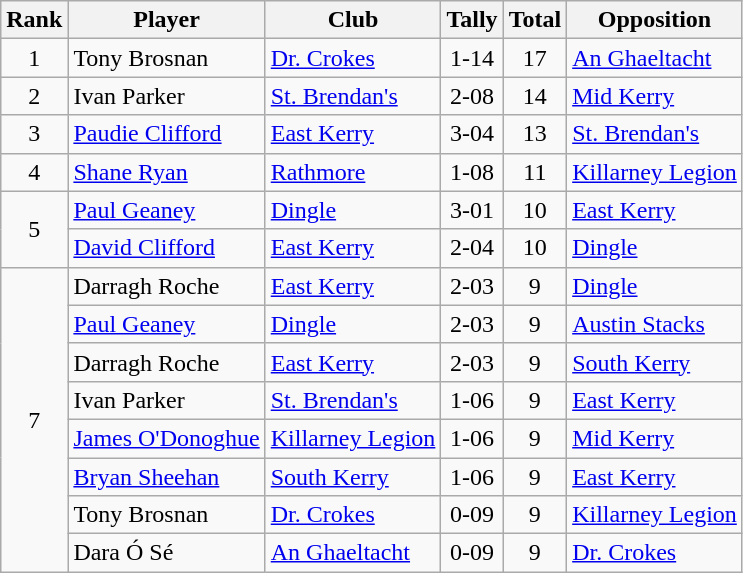<table class="wikitable">
<tr>
<th>Rank</th>
<th>Player</th>
<th>Club</th>
<th>Tally</th>
<th>Total</th>
<th>Opposition</th>
</tr>
<tr>
<td rowspan="1" style="text-align:center;">1</td>
<td>Tony Brosnan</td>
<td><a href='#'>Dr. Crokes</a></td>
<td align=center>1-14</td>
<td align=center>17</td>
<td><a href='#'>An Ghaeltacht</a></td>
</tr>
<tr>
<td rowspan="1" style="text-align:center;">2</td>
<td>Ivan Parker</td>
<td><a href='#'>St. Brendan's</a></td>
<td align=center>2-08</td>
<td align=center>14</td>
<td><a href='#'>Mid Kerry</a></td>
</tr>
<tr>
<td rowspan="1" style="text-align:center;">3</td>
<td><a href='#'>Paudie Clifford</a></td>
<td><a href='#'>East Kerry</a></td>
<td align=center>3-04</td>
<td align=center>13</td>
<td><a href='#'>St. Brendan's</a></td>
</tr>
<tr>
<td rowspan="1" style="text-align:center;">4</td>
<td><a href='#'>Shane Ryan</a></td>
<td><a href='#'>Rathmore</a></td>
<td align=center>1-08</td>
<td align=center>11</td>
<td><a href='#'>Killarney Legion</a></td>
</tr>
<tr>
<td rowspan="2" style="text-align:center;">5</td>
<td><a href='#'>Paul Geaney</a></td>
<td><a href='#'>Dingle</a></td>
<td align=center>3-01</td>
<td align=center>10</td>
<td><a href='#'>East Kerry</a></td>
</tr>
<tr>
<td><a href='#'>David Clifford</a></td>
<td><a href='#'>East Kerry</a></td>
<td align=center>2-04</td>
<td align=center>10</td>
<td><a href='#'>Dingle</a></td>
</tr>
<tr>
<td rowspan="8" style="text-align:center;">7</td>
<td>Darragh Roche</td>
<td><a href='#'>East Kerry</a></td>
<td align=center>2-03</td>
<td align=center>9</td>
<td><a href='#'>Dingle</a></td>
</tr>
<tr>
<td><a href='#'>Paul Geaney</a></td>
<td><a href='#'>Dingle</a></td>
<td align=center>2-03</td>
<td align=center>9</td>
<td><a href='#'>Austin Stacks</a></td>
</tr>
<tr>
<td>Darragh Roche</td>
<td><a href='#'>East Kerry</a></td>
<td align=center>2-03</td>
<td align=center>9</td>
<td><a href='#'>South Kerry</a></td>
</tr>
<tr>
<td>Ivan Parker</td>
<td><a href='#'>St. Brendan's</a></td>
<td align=center>1-06</td>
<td align=center>9</td>
<td><a href='#'>East Kerry</a></td>
</tr>
<tr>
<td><a href='#'>James O'Donoghue</a></td>
<td><a href='#'>Killarney Legion</a></td>
<td align=center>1-06</td>
<td align=center>9</td>
<td><a href='#'>Mid Kerry</a></td>
</tr>
<tr>
<td><a href='#'>Bryan Sheehan</a></td>
<td><a href='#'>South Kerry</a></td>
<td align=center>1-06</td>
<td align=center>9</td>
<td><a href='#'>East Kerry</a></td>
</tr>
<tr>
<td>Tony Brosnan</td>
<td><a href='#'>Dr. Crokes</a></td>
<td align=center>0-09</td>
<td align=center>9</td>
<td><a href='#'>Killarney Legion</a></td>
</tr>
<tr>
<td>Dara Ó Sé</td>
<td><a href='#'>An Ghaeltacht</a></td>
<td align=center>0-09</td>
<td align=center>9</td>
<td><a href='#'>Dr. Crokes</a></td>
</tr>
</table>
